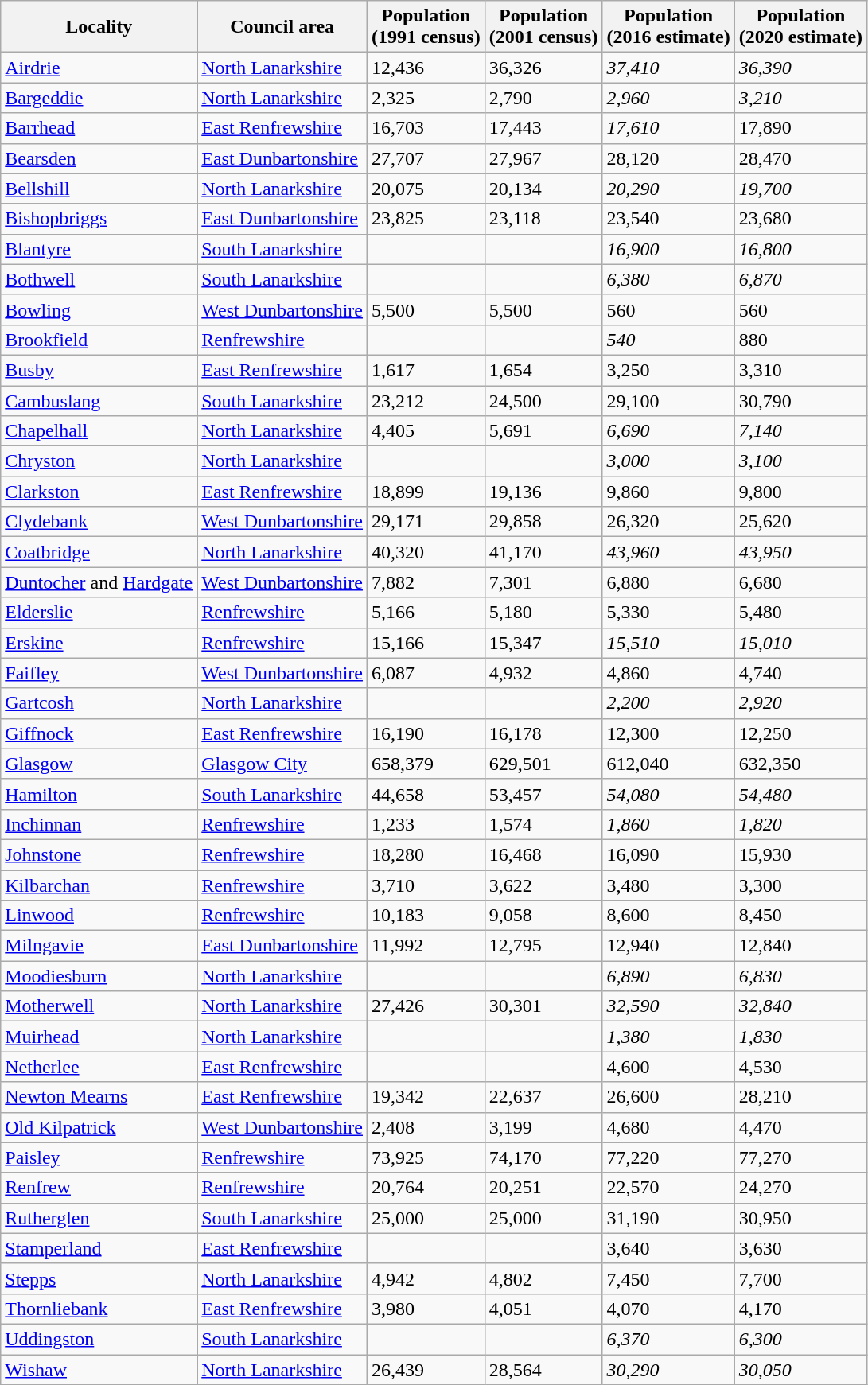<table class="wikitable sortable">
<tr>
<th>Locality</th>
<th>Council area</th>
<th>Population<br>(1991 census)</th>
<th>Population<br>(2001 census)</th>
<th>Population<br>(2016 estimate)</th>
<th>Population<br>(2020 estimate)</th>
</tr>
<tr>
<td><a href='#'>Airdrie</a></td>
<td><a href='#'>North Lanarkshire</a></td>
<td>12,436</td>
<td>36,326</td>
<td><em>37,410</em></td>
<td><em>36,390</em></td>
</tr>
<tr>
<td><a href='#'>Bargeddie</a></td>
<td><a href='#'>North Lanarkshire</a></td>
<td>2,325</td>
<td>2,790</td>
<td><em>2,960</em></td>
<td><em>3,210</em></td>
</tr>
<tr>
<td><a href='#'>Barrhead</a></td>
<td><a href='#'>East Renfrewshire</a></td>
<td>16,703</td>
<td>17,443</td>
<td><em>17,610</em></td>
<td>17,890</td>
</tr>
<tr>
<td><a href='#'>Bearsden</a></td>
<td><a href='#'>East Dunbartonshire</a></td>
<td>27,707</td>
<td>27,967</td>
<td>28,120</td>
<td>28,470</td>
</tr>
<tr>
<td><a href='#'>Bellshill</a></td>
<td><a href='#'>North Lanarkshire</a></td>
<td>20,075</td>
<td>20,134</td>
<td><em>20,290</em></td>
<td><em>19,700</em></td>
</tr>
<tr>
<td><a href='#'>Bishopbriggs</a></td>
<td><a href='#'>East Dunbartonshire</a></td>
<td>23,825</td>
<td>23,118</td>
<td>23,540</td>
<td>23,680</td>
</tr>
<tr>
<td><a href='#'>Blantyre</a></td>
<td><a href='#'>South Lanarkshire</a></td>
<td></td>
<td></td>
<td><em>16,900</em></td>
<td><em>16,800</em></td>
</tr>
<tr>
<td><a href='#'>Bothwell</a></td>
<td><a href='#'>South Lanarkshire</a></td>
<td></td>
<td></td>
<td><em>6,380</em></td>
<td><em>6,870</em></td>
</tr>
<tr>
<td><a href='#'>Bowling</a></td>
<td><a href='#'>West Dunbartonshire</a></td>
<td>5,500</td>
<td>5,500</td>
<td>560</td>
<td>560</td>
</tr>
<tr>
<td><a href='#'>Brookfield</a></td>
<td><a href='#'>Renfrewshire</a></td>
<td></td>
<td></td>
<td><em>540</em></td>
<td>880</td>
</tr>
<tr>
<td><a href='#'>Busby</a></td>
<td><a href='#'>East Renfrewshire</a></td>
<td>1,617</td>
<td>1,654</td>
<td>3,250</td>
<td>3,310</td>
</tr>
<tr>
<td><a href='#'>Cambuslang</a></td>
<td><a href='#'>South Lanarkshire</a></td>
<td>23,212</td>
<td>24,500</td>
<td>29,100</td>
<td>30,790</td>
</tr>
<tr>
<td><a href='#'>Chapelhall</a></td>
<td><a href='#'>North Lanarkshire</a></td>
<td>4,405</td>
<td>5,691</td>
<td><em>6,690</em></td>
<td><em>7,140</em></td>
</tr>
<tr>
<td><a href='#'>Chryston</a></td>
<td><a href='#'>North Lanarkshire</a></td>
<td></td>
<td></td>
<td><em>3,000</em></td>
<td><em>3,100</em></td>
</tr>
<tr>
<td><a href='#'>Clarkston</a></td>
<td><a href='#'>East Renfrewshire</a></td>
<td>18,899</td>
<td>19,136</td>
<td>9,860</td>
<td>9,800</td>
</tr>
<tr>
<td><a href='#'>Clydebank</a></td>
<td><a href='#'>West Dunbartonshire</a></td>
<td>29,171</td>
<td>29,858</td>
<td>26,320</td>
<td>25,620</td>
</tr>
<tr>
<td><a href='#'>Coatbridge</a></td>
<td><a href='#'>North Lanarkshire</a></td>
<td>40,320</td>
<td>41,170</td>
<td><em>43,960</em></td>
<td><em>43,950</em></td>
</tr>
<tr>
<td><a href='#'>Duntocher</a> and <a href='#'>Hardgate</a></td>
<td><a href='#'>West Dunbartonshire</a></td>
<td>7,882</td>
<td>7,301</td>
<td>6,880</td>
<td>6,680</td>
</tr>
<tr>
<td><a href='#'>Elderslie</a></td>
<td><a href='#'>Renfrewshire</a></td>
<td>5,166</td>
<td>5,180</td>
<td>5,330</td>
<td>5,480</td>
</tr>
<tr>
<td><a href='#'>Erskine</a></td>
<td><a href='#'>Renfrewshire</a></td>
<td>15,166</td>
<td>15,347</td>
<td><em>15,510</em></td>
<td><em>15,010</em></td>
</tr>
<tr>
<td><a href='#'>Faifley</a></td>
<td><a href='#'>West Dunbartonshire</a></td>
<td>6,087</td>
<td>4,932</td>
<td>4,860</td>
<td>4,740</td>
</tr>
<tr>
<td><a href='#'>Gartcosh</a></td>
<td><a href='#'>North Lanarkshire</a></td>
<td></td>
<td></td>
<td><em>2,200</em></td>
<td><em>2,920</em></td>
</tr>
<tr>
<td><a href='#'>Giffnock</a></td>
<td><a href='#'>East Renfrewshire</a></td>
<td>16,190</td>
<td>16,178</td>
<td>12,300</td>
<td>12,250</td>
</tr>
<tr>
<td><a href='#'>Glasgow</a></td>
<td><a href='#'>Glasgow City</a></td>
<td>658,379</td>
<td>629,501</td>
<td>612,040</td>
<td>632,350</td>
</tr>
<tr>
<td><a href='#'>Hamilton</a></td>
<td><a href='#'>South Lanarkshire</a></td>
<td>44,658</td>
<td>53,457</td>
<td><em>54,080</em></td>
<td><em>54,480</em></td>
</tr>
<tr>
<td><a href='#'>Inchinnan</a></td>
<td><a href='#'>Renfrewshire</a></td>
<td>1,233</td>
<td>1,574</td>
<td><em>1,860</em></td>
<td><em>1,820</em></td>
</tr>
<tr>
<td><a href='#'>Johnstone</a></td>
<td><a href='#'>Renfrewshire</a></td>
<td>18,280</td>
<td>16,468</td>
<td>16,090</td>
<td>15,930</td>
</tr>
<tr>
<td><a href='#'>Kilbarchan</a></td>
<td><a href='#'>Renfrewshire</a></td>
<td>3,710</td>
<td>3,622</td>
<td>3,480</td>
<td>3,300</td>
</tr>
<tr>
<td><a href='#'>Linwood</a></td>
<td><a href='#'>Renfrewshire</a></td>
<td>10,183</td>
<td>9,058</td>
<td>8,600</td>
<td>8,450</td>
</tr>
<tr>
<td><a href='#'>Milngavie</a></td>
<td><a href='#'>East Dunbartonshire</a></td>
<td>11,992</td>
<td>12,795</td>
<td>12,940</td>
<td>12,840</td>
</tr>
<tr>
<td><a href='#'>Moodiesburn</a></td>
<td><a href='#'>North Lanarkshire</a></td>
<td></td>
<td></td>
<td><em>6,890</em></td>
<td><em>6,830</em></td>
</tr>
<tr>
<td><a href='#'>Motherwell</a></td>
<td><a href='#'>North Lanarkshire</a></td>
<td>27,426</td>
<td>30,301</td>
<td><em>32,590</em></td>
<td><em>32,840</em></td>
</tr>
<tr>
<td><a href='#'>Muirhead</a></td>
<td><a href='#'>North Lanarkshire</a></td>
<td></td>
<td></td>
<td><em>1,380</em></td>
<td><em>1,830</em></td>
</tr>
<tr>
<td><a href='#'>Netherlee</a></td>
<td><a href='#'>East Renfrewshire</a></td>
<td></td>
<td></td>
<td>4,600</td>
<td>4,530</td>
</tr>
<tr>
<td><a href='#'>Newton Mearns</a></td>
<td><a href='#'>East Renfrewshire</a></td>
<td>19,342</td>
<td>22,637</td>
<td>26,600</td>
<td>28,210</td>
</tr>
<tr>
<td><a href='#'>Old Kilpatrick</a></td>
<td><a href='#'>West Dunbartonshire</a></td>
<td>2,408</td>
<td>3,199</td>
<td>4,680</td>
<td>4,470</td>
</tr>
<tr>
<td><a href='#'>Paisley</a></td>
<td><a href='#'>Renfrewshire</a></td>
<td>73,925</td>
<td>74,170</td>
<td>77,220</td>
<td>77,270</td>
</tr>
<tr>
<td><a href='#'>Renfrew</a></td>
<td><a href='#'>Renfrewshire</a></td>
<td>20,764</td>
<td>20,251</td>
<td>22,570</td>
<td>24,270</td>
</tr>
<tr>
<td><a href='#'>Rutherglen</a></td>
<td><a href='#'>South Lanarkshire</a></td>
<td>25,000</td>
<td>25,000</td>
<td>31,190</td>
<td>30,950</td>
</tr>
<tr>
<td><a href='#'>Stamperland</a></td>
<td><a href='#'>East Renfrewshire</a></td>
<td></td>
<td></td>
<td>3,640</td>
<td>3,630</td>
</tr>
<tr>
<td><a href='#'>Stepps</a></td>
<td><a href='#'>North Lanarkshire</a></td>
<td>4,942</td>
<td>4,802</td>
<td>7,450</td>
<td>7,700</td>
</tr>
<tr>
<td><a href='#'>Thornliebank</a></td>
<td><a href='#'>East Renfrewshire</a></td>
<td>3,980</td>
<td>4,051</td>
<td>4,070</td>
<td>4,170</td>
</tr>
<tr>
<td><a href='#'>Uddingston</a></td>
<td><a href='#'>South Lanarkshire</a></td>
<td></td>
<td></td>
<td><em>6,370</em></td>
<td><em>6,300</em></td>
</tr>
<tr>
<td><a href='#'>Wishaw</a></td>
<td><a href='#'>North Lanarkshire</a></td>
<td>26,439</td>
<td>28,564</td>
<td><em>30,290</em></td>
<td><em>30,050</em></td>
</tr>
</table>
